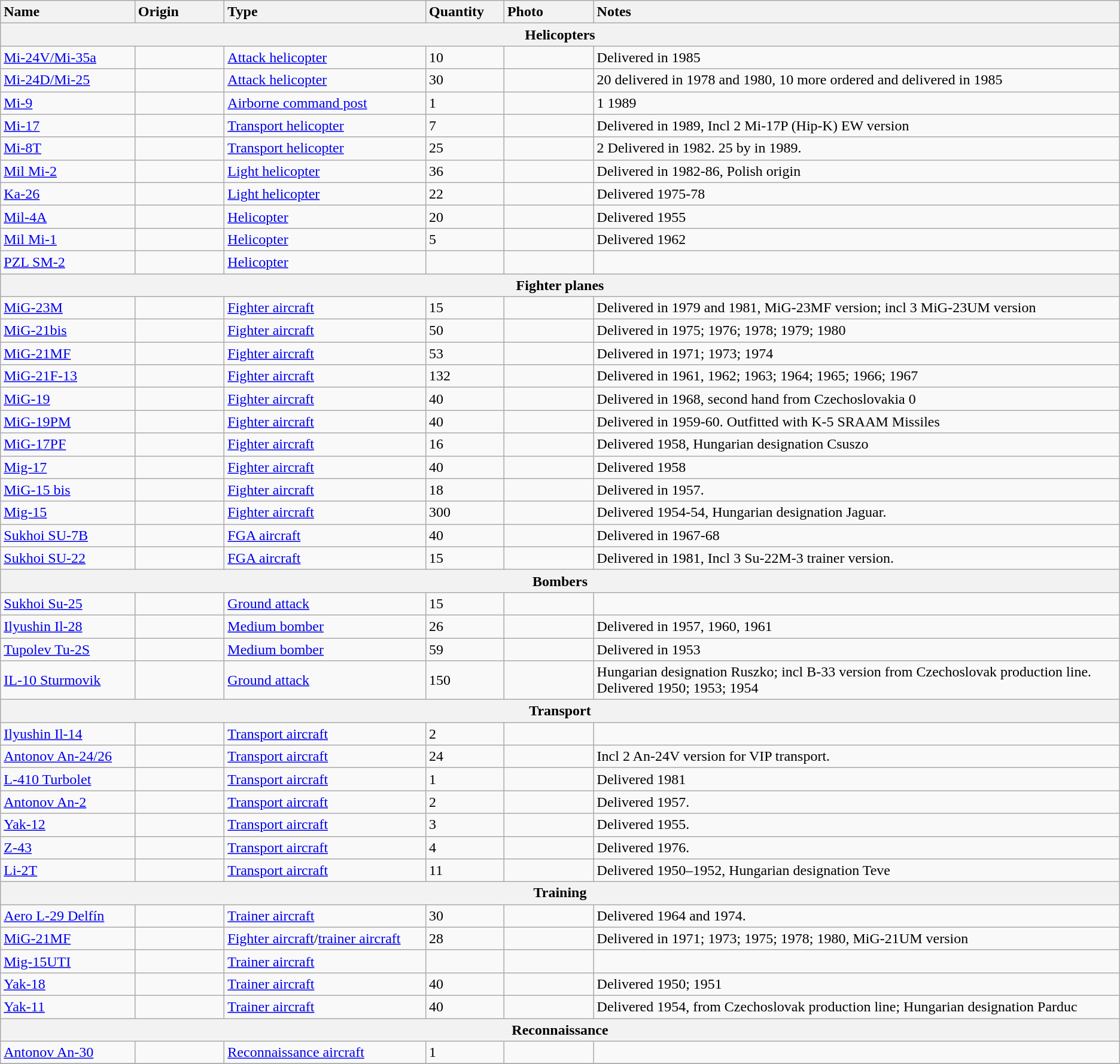<table class="wikitable">
<tr>
<th style="text-align: left; width:12%;">Name</th>
<th style="text-align: left; width:8%;">Origin</th>
<th style="text-align: left; width:18%;">Type</th>
<th style="text-align: left; width:7%;">Quantity</th>
<th style="text-align: left;width:8%;">Photo</th>
<th style="text-align: left;width:47%;">Notes</th>
</tr>
<tr>
<th style="align: center;" colspan="7">Helicopters</th>
</tr>
<tr>
<td><a href='#'>Mi-24V/Mi-35a</a></td>
<td></td>
<td><a href='#'>Attack helicopter</a></td>
<td>10</td>
<td></td>
<td>Delivered in 1985</td>
</tr>
<tr>
<td><a href='#'>Mi-24D/Mi-25</a></td>
<td></td>
<td><a href='#'>Attack helicopter</a></td>
<td>30</td>
<td></td>
<td>20 delivered in 1978 and 1980, 10 more ordered and delivered in 1985</td>
</tr>
<tr>
<td><a href='#'>Mi-9</a></td>
<td></td>
<td><a href='#'>Airborne command post</a></td>
<td>1</td>
<td></td>
<td>1 1989</td>
</tr>
<tr>
<td><a href='#'>Mi-17</a></td>
<td></td>
<td><a href='#'>Transport helicopter</a></td>
<td>7</td>
<td></td>
<td>Delivered in 1989, Incl 2 Mi-17P (Hip-K) EW version</td>
</tr>
<tr>
<td><a href='#'>Mi-8T</a></td>
<td></td>
<td><a href='#'>Transport helicopter</a></td>
<td>25</td>
<td></td>
<td>2 Delivered in 1982. 25 by in 1989.<br></td>
</tr>
<tr>
<td><a href='#'>Mil Mi-2</a></td>
<td></td>
<td><a href='#'>Light helicopter</a></td>
<td>36</td>
<td></td>
<td>Delivered in 1982-86, Polish origin</td>
</tr>
<tr>
<td><a href='#'>Ka-26</a></td>
<td></td>
<td><a href='#'>Light helicopter</a></td>
<td>22</td>
<td></td>
<td>Delivered 1975-78 </td>
</tr>
<tr>
<td><a href='#'>Mil-4A</a></td>
<td></td>
<td><a href='#'>Helicopter</a></td>
<td>20</td>
<td></td>
<td>Delivered 1955 </td>
</tr>
<tr>
<td><a href='#'>Mil Mi-1</a></td>
<td></td>
<td><a href='#'>Helicopter</a></td>
<td>5</td>
<td></td>
<td>Delivered 1962 </td>
</tr>
<tr>
<td><a href='#'>PZL SM-2</a></td>
<td></td>
<td><a href='#'>Helicopter</a></td>
<td></td>
<td></td>
<td></td>
</tr>
<tr>
<th style="align: center;" colspan="7">Fighter planes</th>
</tr>
<tr>
<td><a href='#'>MiG-23M</a></td>
<td></td>
<td><a href='#'>Fighter aircraft</a></td>
<td>15</td>
<td></td>
<td>Delivered in 1979 and 1981,  MiG-23MF version; incl 3 MiG-23UM version</td>
</tr>
<tr>
<td><a href='#'>MiG-21bis</a></td>
<td></td>
<td><a href='#'>Fighter aircraft</a></td>
<td>50</td>
<td></td>
<td>Delivered in 1975; 1976; 1978; 1979; 1980</td>
</tr>
<tr>
<td><a href='#'>MiG-21MF</a></td>
<td></td>
<td><a href='#'>Fighter aircraft</a></td>
<td>53</td>
<td></td>
<td>Delivered in 1971; 1973; 1974</td>
</tr>
<tr>
<td><a href='#'>MiG-21F-13</a></td>
<td></td>
<td><a href='#'>Fighter aircraft</a></td>
<td>132</td>
<td></td>
<td>Delivered in 1961, 1962; 1963; 1964; 1965; 1966; 1967</td>
</tr>
<tr>
<td><a href='#'>MiG-19</a></td>
<td></td>
<td><a href='#'>Fighter aircraft</a></td>
<td>40</td>
<td></td>
<td>Delivered in 1968, second hand from Czechoslovakia 0</td>
</tr>
<tr>
<td><a href='#'>MiG-19PM</a></td>
<td></td>
<td><a href='#'>Fighter aircraft</a></td>
<td>40</td>
<td></td>
<td>Delivered in 1959-60. Outfitted with K-5 SRAAM Missiles </td>
</tr>
<tr>
<td><a href='#'>MiG-17PF</a></td>
<td></td>
<td><a href='#'>Fighter aircraft</a></td>
<td>16</td>
<td></td>
<td>Delivered 1958, Hungarian designation Csuszo </td>
</tr>
<tr>
<td><a href='#'>Mig-17</a></td>
<td></td>
<td><a href='#'>Fighter aircraft</a></td>
<td>40</td>
<td></td>
<td>Delivered 1958</td>
</tr>
<tr>
<td><a href='#'>MiG-15 bis</a></td>
<td></td>
<td><a href='#'>Fighter aircraft</a></td>
<td>18</td>
<td></td>
<td>Delivered in 1957.</td>
</tr>
<tr>
<td><a href='#'>Mig-15</a></td>
<td></td>
<td><a href='#'>Fighter aircraft</a></td>
<td>300</td>
<td></td>
<td>Delivered 1954-54, Hungarian designation Jaguar.</td>
</tr>
<tr>
<td><a href='#'>Sukhoi SU-7B</a></td>
<td></td>
<td><a href='#'>FGA aircraft</a></td>
<td>40</td>
<td></td>
<td>Delivered in 1967-68 </td>
</tr>
<tr>
<td><a href='#'>Sukhoi SU-22</a></td>
<td></td>
<td><a href='#'>FGA aircraft</a></td>
<td>15</td>
<td></td>
<td>Delivered in 1981, Incl 3 Su-22M-3 trainer version.</td>
</tr>
<tr>
<th style="align: center;" colspan="7">Bombers</th>
</tr>
<tr>
<td><a href='#'>Sukhoi Su-25</a></td>
<td></td>
<td><a href='#'>Ground attack</a></td>
<td>15</td>
<td></td>
<td></td>
</tr>
<tr>
<td><a href='#'>Ilyushin Il-28</a></td>
<td></td>
<td><a href='#'>Medium bomber</a></td>
<td>26</td>
<td></td>
<td>Delivered in 1957, 1960, 1961</td>
</tr>
<tr>
<td><a href='#'>Tupolev Tu-2S</a></td>
<td></td>
<td><a href='#'>Medium bomber</a></td>
<td>59</td>
<td></td>
<td>Delivered in 1953</td>
</tr>
<tr>
<td><a href='#'>IL-10 Sturmovik</a></td>
<td></td>
<td><a href='#'>Ground attack</a></td>
<td>150</td>
<td></td>
<td>Hungarian designation Ruszko; incl B-33 version from Czechoslovak production line. Delivered 1950; 1953; 1954</td>
</tr>
<tr>
<th style="align: center;" colspan="7">Transport</th>
</tr>
<tr>
<td><a href='#'>Ilyushin Il-14</a></td>
<td></td>
<td><a href='#'>Transport aircraft</a></td>
<td>2</td>
<td></td>
<td></td>
</tr>
<tr>
<td><a href='#'>Antonov An-24/26</a></td>
<td></td>
<td><a href='#'>Transport aircraft</a></td>
<td>24</td>
<td></td>
<td>Incl 2 An-24V version for VIP transport.</td>
</tr>
<tr>
<td><a href='#'>L-410 Turbolet</a></td>
<td></td>
<td><a href='#'>Transport aircraft</a></td>
<td>1</td>
<td></td>
<td>Delivered 1981</td>
</tr>
<tr>
<td><a href='#'>Antonov An-2</a></td>
<td></td>
<td><a href='#'>Transport aircraft</a></td>
<td>2</td>
<td></td>
<td>Delivered 1957.</td>
</tr>
<tr>
<td><a href='#'>Yak-12</a></td>
<td></td>
<td><a href='#'>Transport aircraft</a></td>
<td>3</td>
<td></td>
<td>Delivered 1955.</td>
</tr>
<tr>
<td><a href='#'>Z-43</a></td>
<td></td>
<td><a href='#'>Transport aircraft</a></td>
<td>4</td>
<td></td>
<td>Delivered 1976.</td>
</tr>
<tr>
<td><a href='#'>Li-2T</a></td>
<td></td>
<td><a href='#'>Transport aircraft</a></td>
<td>11</td>
<td></td>
<td>Delivered 1950–1952, Hungarian designation Teve</td>
</tr>
<tr>
<th style="align: center;" colspan="7">Training</th>
</tr>
<tr>
<td><a href='#'>Aero L-29 Delfín</a></td>
<td></td>
<td><a href='#'>Trainer aircraft</a></td>
<td>30</td>
<td></td>
<td>Delivered 1964 and 1974.</td>
</tr>
<tr>
<td><a href='#'>MiG-21MF</a></td>
<td></td>
<td><a href='#'>Fighter aircraft</a>/<a href='#'>trainer aircraft</a></td>
<td>28</td>
<td></td>
<td>Delivered in 1971; 1973; 1975; 1978; 1980, MiG-21UM version</td>
</tr>
<tr>
<td><a href='#'>Mig-15UTI</a></td>
<td></td>
<td><a href='#'>Trainer aircraft</a></td>
<td></td>
<td></td>
<td></td>
</tr>
<tr>
<td><a href='#'>Yak-18</a></td>
<td></td>
<td><a href='#'>Trainer aircraft</a></td>
<td>40</td>
<td></td>
<td>Delivered 1950; 1951</td>
</tr>
<tr>
<td><a href='#'>Yak-11</a></td>
<td></td>
<td><a href='#'>Trainer aircraft</a></td>
<td>40</td>
<td></td>
<td>Delivered 1954, from Czechoslovak production line; Hungarian designation Parduc</td>
</tr>
<tr>
<th style="align: center;" colspan="7">Reconnaissance</th>
</tr>
<tr>
<td><a href='#'>Antonov An-30</a></td>
<td></td>
<td><a href='#'>Reconnaissance aircraft</a></td>
<td>1</td>
<td></td>
<td></td>
</tr>
<tr>
</tr>
</table>
